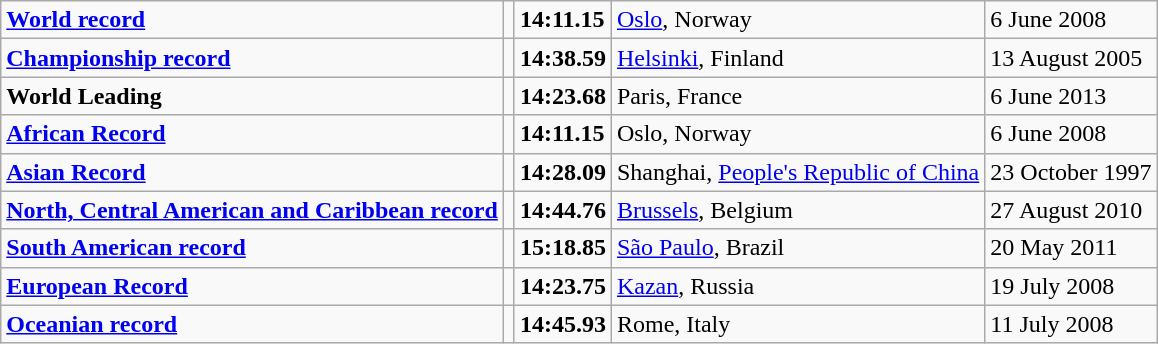<table class="wikitable">
<tr>
<td><strong><a href='#'>World record</a></strong></td>
<td></td>
<td><strong>14:11.15</strong></td>
<td><a href='#'>Oslo</a>, Norway</td>
<td>6 June 2008</td>
</tr>
<tr>
<td><strong><a href='#'>Championship record</a></strong></td>
<td></td>
<td><strong>14:38.59</strong></td>
<td><a href='#'>Helsinki</a>, Finland</td>
<td>13 August 2005</td>
</tr>
<tr>
<td><strong>World Leading</strong></td>
<td></td>
<td><strong>14:23.68</strong></td>
<td>Paris, France</td>
<td>6 June 2013</td>
</tr>
<tr>
<td><strong><a href='#'>African Record</a></strong></td>
<td></td>
<td><strong>14:11.15</strong></td>
<td>Oslo, Norway</td>
<td>6 June 2008</td>
</tr>
<tr>
<td><strong><a href='#'>Asian Record</a></strong></td>
<td></td>
<td><strong>14:28.09</strong></td>
<td>Shanghai, <a href='#'>People's Republic of China</a></td>
<td>23 October 1997</td>
</tr>
<tr>
<td><strong><a href='#'>North, Central American and Caribbean record</a></strong></td>
<td></td>
<td><strong>14:44.76</strong></td>
<td><a href='#'>Brussels</a>, Belgium</td>
<td>27 August 2010</td>
</tr>
<tr>
<td><strong><a href='#'>South American record</a></strong></td>
<td></td>
<td><strong>15:18.85</strong></td>
<td><a href='#'>São Paulo</a>, Brazil</td>
<td>20 May 2011</td>
</tr>
<tr>
<td><strong><a href='#'>European Record</a></strong></td>
<td></td>
<td><strong>14:23.75</strong></td>
<td><a href='#'>Kazan</a>, Russia</td>
<td>19 July 2008</td>
</tr>
<tr>
<td><strong><a href='#'>Oceanian record</a></strong></td>
<td></td>
<td><strong>14:45.93</strong></td>
<td>Rome, Italy</td>
<td>11 July 2008</td>
</tr>
</table>
